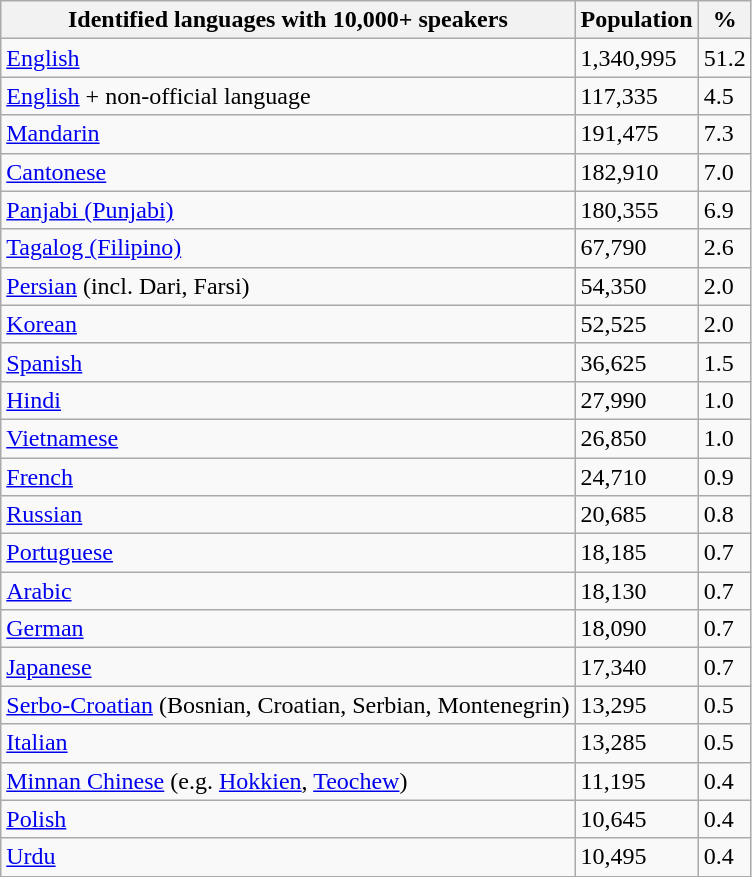<table class="wikitable mw-datatable">
<tr>
<th>Identified languages  with 10,000+ speakers</th>
<th>Population</th>
<th>%</th>
</tr>
<tr>
<td><a href='#'>English</a></td>
<td>1,340,995</td>
<td>51.2</td>
</tr>
<tr>
<td><a href='#'>English</a> + non-official language</td>
<td>117,335</td>
<td>4.5</td>
</tr>
<tr>
<td><a href='#'>Mandarin</a></td>
<td>191,475</td>
<td>7.3</td>
</tr>
<tr>
<td><a href='#'>Cantonese</a></td>
<td>182,910</td>
<td>7.0</td>
</tr>
<tr>
<td><a href='#'>Panjabi (Punjabi)</a></td>
<td>180,355</td>
<td>6.9</td>
</tr>
<tr>
<td><a href='#'>Tagalog (Filipino)</a></td>
<td>67,790</td>
<td>2.6</td>
</tr>
<tr>
<td><a href='#'>Persian</a> (incl. Dari, Farsi)</td>
<td>54,350</td>
<td>2.0</td>
</tr>
<tr>
<td><a href='#'>Korean</a></td>
<td>52,525</td>
<td>2.0</td>
</tr>
<tr>
<td><a href='#'>Spanish</a></td>
<td>36,625</td>
<td>1.5</td>
</tr>
<tr>
<td><a href='#'>Hindi</a></td>
<td>27,990</td>
<td>1.0</td>
</tr>
<tr>
<td><a href='#'>Vietnamese</a></td>
<td>26,850</td>
<td>1.0</td>
</tr>
<tr>
<td><a href='#'>French</a></td>
<td>24,710</td>
<td>0.9</td>
</tr>
<tr>
<td><a href='#'>Russian</a></td>
<td>20,685</td>
<td>0.8</td>
</tr>
<tr>
<td><a href='#'>Portuguese</a></td>
<td>18,185</td>
<td>0.7</td>
</tr>
<tr>
<td><a href='#'>Arabic</a></td>
<td>18,130</td>
<td>0.7</td>
</tr>
<tr>
<td><a href='#'>German</a></td>
<td>18,090</td>
<td>0.7</td>
</tr>
<tr>
<td><a href='#'>Japanese</a></td>
<td>17,340</td>
<td>0.7</td>
</tr>
<tr>
<td><a href='#'>Serbo-Croatian</a> (Bosnian, Croatian, Serbian, Montenegrin)</td>
<td>13,295</td>
<td>0.5</td>
</tr>
<tr>
<td><a href='#'>Italian</a></td>
<td>13,285</td>
<td>0.5</td>
</tr>
<tr>
<td><a href='#'>Minnan Chinese</a> (e.g. <a href='#'>Hokkien</a>, <a href='#'>Teochew</a>)</td>
<td>11,195</td>
<td>0.4</td>
</tr>
<tr>
<td><a href='#'>Polish</a></td>
<td>10,645</td>
<td>0.4</td>
</tr>
<tr>
<td><a href='#'>Urdu</a></td>
<td>10,495</td>
<td>0.4</td>
</tr>
</table>
